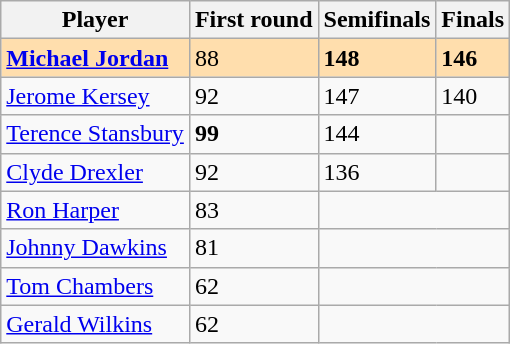<table class="wikitable">
<tr>
<th>Player</th>
<th>First round</th>
<th>Semifinals</th>
<th>Finals</th>
</tr>
<tr style="background: #ffdead;">
<td><strong><a href='#'>Michael Jordan</a></strong> </td>
<td>88 </td>
<td><strong>148</strong> </td>
<td><strong>146</strong> </td>
</tr>
<tr>
<td><a href='#'>Jerome Kersey</a> </td>
<td>92 </td>
<td>147 </td>
<td>140 </td>
</tr>
<tr>
<td><a href='#'>Terence Stansbury</a> </td>
<td><strong>99</strong> </td>
<td>144 </td>
<td></td>
</tr>
<tr>
<td><a href='#'>Clyde Drexler</a> </td>
<td>92 </td>
<td>136 </td>
<td></td>
</tr>
<tr>
<td><a href='#'>Ron Harper</a> </td>
<td>83 </td>
<td colspan=2></td>
</tr>
<tr>
<td><a href='#'>Johnny Dawkins</a> </td>
<td>81 </td>
<td colspan=2></td>
</tr>
<tr>
<td><a href='#'>Tom Chambers</a> </td>
<td>62 </td>
<td colspan=2></td>
</tr>
<tr>
<td><a href='#'>Gerald Wilkins</a> </td>
<td>62 </td>
<td colspan=2></td>
</tr>
</table>
